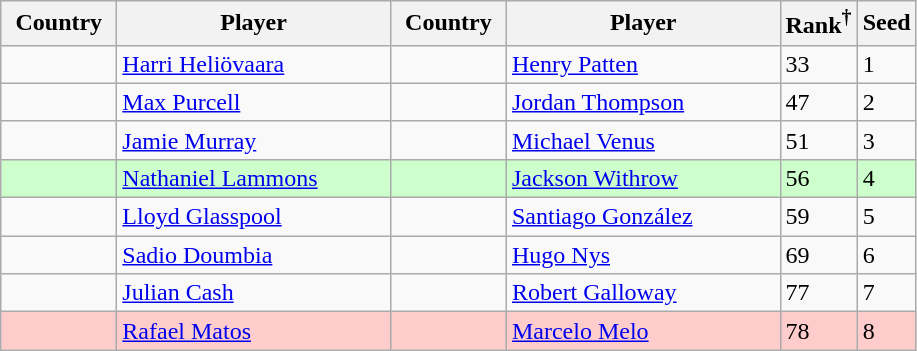<table class="sortable wikitable nowrap">
<tr>
<th width="70">Country</th>
<th width="175">Player</th>
<th width="70">Country</th>
<th width="175">Player</th>
<th>Rank<sup>†</sup></th>
<th>Seed</th>
</tr>
<tr>
<td></td>
<td><a href='#'>Harri Heliövaara</a></td>
<td></td>
<td><a href='#'>Henry Patten</a></td>
<td>33</td>
<td>1</td>
</tr>
<tr>
<td></td>
<td><a href='#'>Max Purcell</a></td>
<td></td>
<td><a href='#'>Jordan Thompson</a></td>
<td>47</td>
<td>2</td>
</tr>
<tr>
<td></td>
<td><a href='#'>Jamie Murray</a></td>
<td></td>
<td><a href='#'>Michael Venus</a></td>
<td>51</td>
<td>3</td>
</tr>
<tr bgcolor=#cfc>
<td></td>
<td><a href='#'>Nathaniel Lammons</a></td>
<td></td>
<td><a href='#'>Jackson Withrow</a></td>
<td>56</td>
<td>4</td>
</tr>
<tr>
<td></td>
<td><a href='#'>Lloyd Glasspool</a></td>
<td></td>
<td><a href='#'>Santiago González</a></td>
<td>59</td>
<td>5</td>
</tr>
<tr>
<td></td>
<td><a href='#'>Sadio Doumbia</a></td>
<td></td>
<td><a href='#'>Hugo Nys</a></td>
<td>69</td>
<td>6</td>
</tr>
<tr>
<td></td>
<td><a href='#'>Julian Cash</a></td>
<td></td>
<td><a href='#'>Robert Galloway</a></td>
<td>77</td>
<td>7</td>
</tr>
<tr bgcolor=#fcc>
<td></td>
<td><a href='#'>Rafael Matos</a></td>
<td></td>
<td><a href='#'>Marcelo Melo</a></td>
<td>78</td>
<td>8</td>
</tr>
</table>
